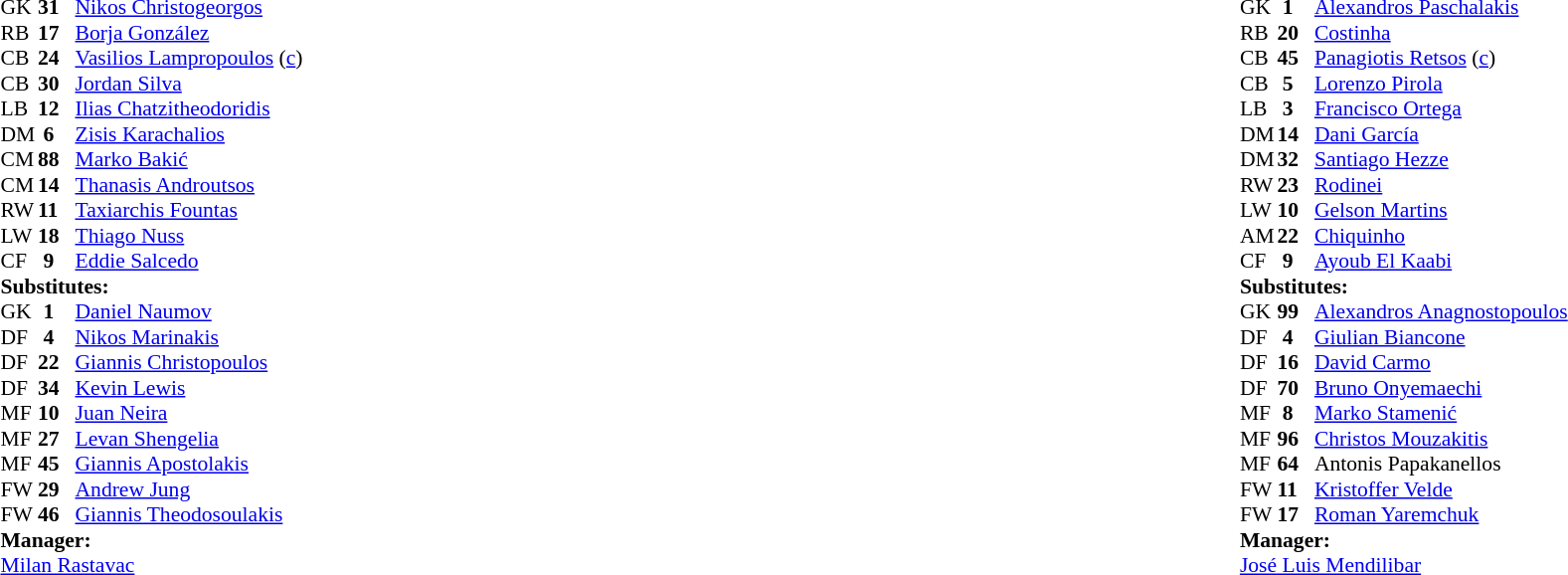<table width="100%">
<tr>
<td valign="top" width="50%"><br><table style="font-size: 90%" cellspacing="0" cellpadding="0">
<tr>
<th width="25"></th>
<th width="25"></th>
</tr>
<tr>
<td>GK</td>
<td><strong>31</strong></td>
<td> <a href='#'>Nikos Christogeorgos</a></td>
</tr>
<tr>
<td>RB</td>
<td><strong>17</strong></td>
<td> <a href='#'>Borja González</a></td>
</tr>
<tr>
<td>CB</td>
<td><strong>24</strong></td>
<td> <a href='#'>Vasilios Lampropoulos</a> (<a href='#'>c</a>)</td>
<td> </td>
</tr>
<tr>
<td>CB</td>
<td><strong>30</strong></td>
<td> <a href='#'>Jordan Silva</a></td>
<td> </td>
</tr>
<tr>
<td>LB</td>
<td><strong>12</strong></td>
<td> <a href='#'>Ilias Chatzitheodoridis</a></td>
<td> </td>
<td> </td>
</tr>
<tr>
<td>DM</td>
<td><strong> 6</strong></td>
<td> <a href='#'>Zisis Karachalios</a></td>
<td></td>
<td> </td>
</tr>
<tr>
<td>CM</td>
<td><strong>88</strong></td>
<td> <a href='#'>Marko Bakić</a></td>
<td></td>
<td> </td>
</tr>
<tr>
<td>CM</td>
<td><strong>14</strong></td>
<td> <a href='#'>Thanasis Androutsos</a></td>
</tr>
<tr>
<td>RW</td>
<td><strong>11</strong></td>
<td> <a href='#'>Taxiarchis Fountas</a></td>
</tr>
<tr>
<td>LW</td>
<td><strong>18</strong></td>
<td> <a href='#'>Thiago Nuss</a></td>
<td></td>
</tr>
<tr>
<td>CF</td>
<td><strong> 9</strong></td>
<td> <a href='#'>Eddie Salcedo</a></td>
<td></td>
<td> </td>
</tr>
<tr>
<td colspan=4><strong>Substitutes:</strong></td>
</tr>
<tr>
<td>GK</td>
<td><strong> 1</strong></td>
<td> <a href='#'>Daniel Naumov</a></td>
</tr>
<tr>
<td>DF</td>
<td><strong> 4</strong></td>
<td> <a href='#'>Nikos Marinakis</a></td>
</tr>
<tr>
<td>DF</td>
<td><strong>22</strong></td>
<td> <a href='#'>Giannis Christopoulos</a></td>
</tr>
<tr>
<td>DF</td>
<td><strong>34</strong></td>
<td> <a href='#'>Kevin Lewis</a></td>
<td></td>
<td> </td>
</tr>
<tr>
<td>MF</td>
<td><strong>10</strong></td>
<td> <a href='#'>Juan Neira</a></td>
<td></td>
<td> </td>
</tr>
<tr>
<td>ΜF</td>
<td><strong>27</strong></td>
<td> <a href='#'>Levan Shengelia</a></td>
<td></td>
<td> </td>
</tr>
<tr>
<td>MF</td>
<td><strong>45</strong></td>
<td> <a href='#'>Giannis Apostolakis</a></td>
</tr>
<tr>
<td>FW</td>
<td><strong>29</strong></td>
<td> <a href='#'>Andrew Jung</a></td>
</tr>
<tr>
<td>FW</td>
<td><strong>46</strong></td>
<td> <a href='#'>Giannis Theodosoulakis</a></td>
<td></td>
<td> </td>
</tr>
<tr>
<td colspan=4><strong>Manager:</strong></td>
</tr>
<tr>
<td colspan="4"> <a href='#'>Milan Rastavac</a></td>
</tr>
</table>
</td>
<td valign="top" width="50%"><br><table style="font-size: 90%" cellspacing="0" cellpadding="0" align="center">
<tr>
<th width="25"></th>
<th width="25"></th>
</tr>
<tr>
<td>GK</td>
<td><strong> 1</strong></td>
<td> <a href='#'>Alexandros Paschalakis</a></td>
</tr>
<tr>
<td>RB</td>
<td><strong>20</strong></td>
<td> <a href='#'>Costinha</a></td>
<td></td>
<td> </td>
</tr>
<tr>
<td>CB</td>
<td><strong>45</strong></td>
<td> <a href='#'>Panagiotis Retsos</a> (<a href='#'>c</a>)</td>
</tr>
<tr>
<td>CB</td>
<td><strong> 5</strong></td>
<td> <a href='#'>Lorenzo Pirola</a></td>
</tr>
<tr>
<td>LB</td>
<td><strong> 3</strong></td>
<td> <a href='#'>Francisco Ortega</a></td>
<td></td>
<td> </td>
</tr>
<tr>
<td>DM</td>
<td><strong>14</strong></td>
<td> <a href='#'>Dani García</a></td>
<td> </td>
<td> </td>
</tr>
<tr>
<td>DM</td>
<td><strong>32</strong></td>
<td> <a href='#'>Santiago Hezze</a></td>
</tr>
<tr>
<td>RW</td>
<td><strong>23</strong></td>
<td> <a href='#'>Rodinei</a></td>
</tr>
<tr>
<td>LW</td>
<td><strong>10</strong></td>
<td> <a href='#'>Gelson Martins</a></td>
<td> </td>
</tr>
<tr>
<td>AM</td>
<td><strong>22</strong></td>
<td> <a href='#'>Chiquinho</a></td>
</tr>
<tr>
<td>CF</td>
<td><strong> 9</strong></td>
<td> <a href='#'>Ayoub El Kaabi</a></td>
</tr>
<tr>
<td colspan=4><strong>Substitutes:</strong></td>
</tr>
<tr>
<td>GK</td>
<td><strong>99</strong></td>
<td> <a href='#'>Alexandros Anagnostopoulos</a></td>
</tr>
<tr>
<td>DF</td>
<td><strong> 4</strong></td>
<td> <a href='#'>Giulian Biancone</a></td>
</tr>
<tr>
<td>DF</td>
<td><strong>16</strong></td>
<td> <a href='#'>David Carmo</a></td>
</tr>
<tr>
<td>DF</td>
<td><strong>70</strong></td>
<td> <a href='#'>Bruno Onyemaechi</a></td>
<td></td>
<td> </td>
</tr>
<tr>
<td>MF</td>
<td><strong> 8</strong></td>
<td> <a href='#'>Marko Stamenić</a></td>
</tr>
<tr>
<td>MF</td>
<td><strong>96</strong></td>
<td> <a href='#'>Christos Mouzakitis</a></td>
<td></td>
<td> </td>
</tr>
<tr>
<td>MF</td>
<td><strong>64</strong></td>
<td> Antonis Papakanellos</td>
</tr>
<tr>
<td>FW</td>
<td><strong>11</strong></td>
<td> <a href='#'>Kristoffer Velde</a></td>
</tr>
<tr>
<td>FW</td>
<td><strong>17</strong></td>
<td> <a href='#'>Roman Yaremchuk</a></td>
<td> </td>
<td> </td>
</tr>
<tr>
<td colspan=4><strong>Manager:</strong></td>
</tr>
<tr>
<td colspan="4"> <a href='#'>José Luis Mendilibar</a></td>
</tr>
</table>
</td>
</tr>
</table>
